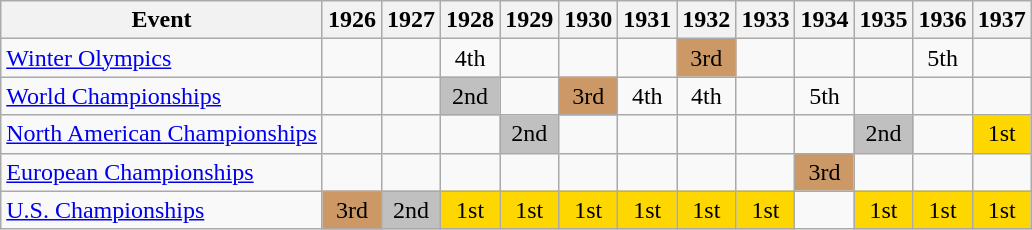<table class="wikitable" style="text-align:center">
<tr>
<th>Event</th>
<th>1926</th>
<th>1927</th>
<th>1928</th>
<th>1929</th>
<th>1930</th>
<th>1931</th>
<th>1932</th>
<th>1933</th>
<th>1934</th>
<th>1935</th>
<th>1936</th>
<th>1937</th>
</tr>
<tr>
<td align=left><a href='#'>Winter Olympics</a></td>
<td></td>
<td></td>
<td>4th</td>
<td></td>
<td></td>
<td></td>
<td bgcolor=cc9966>3rd</td>
<td></td>
<td></td>
<td></td>
<td>5th</td>
<td></td>
</tr>
<tr>
<td align=left><a href='#'>World Championships</a></td>
<td></td>
<td></td>
<td bgcolor=silver>2nd</td>
<td></td>
<td bgcolor=cc9966>3rd</td>
<td>4th</td>
<td>4th</td>
<td></td>
<td>5th</td>
<td></td>
<td></td>
<td></td>
</tr>
<tr>
<td align=left><a href='#'>North American Championships</a></td>
<td></td>
<td></td>
<td></td>
<td bgcolor=silver>2nd</td>
<td></td>
<td></td>
<td></td>
<td></td>
<td></td>
<td bgcolor=silver>2nd</td>
<td></td>
<td bgcolor=gold>1st</td>
</tr>
<tr>
<td align=left><a href='#'>European Championships</a></td>
<td></td>
<td></td>
<td></td>
<td></td>
<td></td>
<td></td>
<td></td>
<td></td>
<td bgcolor=cc9966>3rd</td>
<td></td>
<td></td>
<td></td>
</tr>
<tr>
<td align=left><a href='#'>U.S. Championships</a></td>
<td bgcolor=cc9966>3rd</td>
<td bgcolor=silver>2nd</td>
<td bgcolor=gold>1st</td>
<td bgcolor=gold>1st</td>
<td bgcolor=gold>1st</td>
<td bgcolor=gold>1st</td>
<td bgcolor=gold>1st</td>
<td bgcolor=gold>1st</td>
<td></td>
<td bgcolor=gold>1st</td>
<td bgcolor=gold>1st</td>
<td bgcolor=gold>1st</td>
</tr>
</table>
